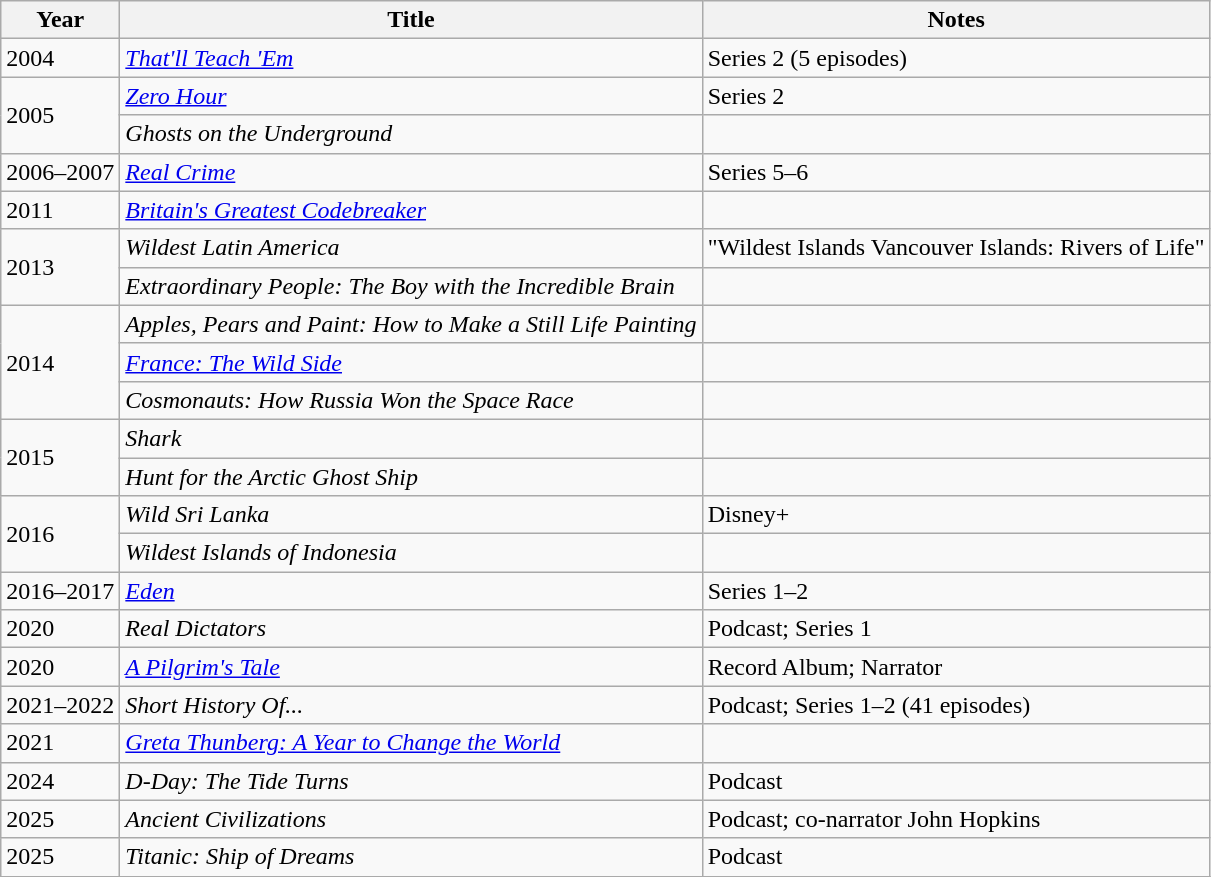<table class="wikitable sortable">
<tr>
<th>Year</th>
<th>Title</th>
<th class="unsortable">Notes</th>
</tr>
<tr>
<td>2004</td>
<td><em><a href='#'>That'll Teach 'Em</a></em></td>
<td>Series 2 (5 episodes)</td>
</tr>
<tr>
<td rowspan="2">2005</td>
<td><em><a href='#'>Zero Hour</a></em></td>
<td>Series 2</td>
</tr>
<tr>
<td><em>Ghosts on the Underground</em></td>
<td></td>
</tr>
<tr>
<td>2006–2007</td>
<td><em><a href='#'>Real Crime</a></em></td>
<td>Series 5–6</td>
</tr>
<tr>
<td>2011</td>
<td><em><a href='#'>Britain's Greatest Codebreaker</a></em></td>
<td></td>
</tr>
<tr>
<td rowspan="2">2013</td>
<td><em>Wildest Latin America</em></td>
<td>"Wildest Islands Vancouver Islands: Rivers of Life"</td>
</tr>
<tr>
<td><em>Extraordinary People: The Boy with the Incredible Brain</em></td>
<td></td>
</tr>
<tr>
<td rowspan="3">2014</td>
<td><em>Apples, Pears and Paint: How to Make a Still Life Painting</em></td>
<td></td>
</tr>
<tr>
<td><em><a href='#'>France: The Wild Side</a></em></td>
<td></td>
</tr>
<tr>
<td><em>Cosmonauts: How Russia Won the Space Race</em> </td>
<td></td>
</tr>
<tr>
<td rowspan="2">2015</td>
<td><em>Shark</em> </td>
<td></td>
</tr>
<tr>
<td><em>Hunt for the Arctic Ghost Ship</em> </td>
<td></td>
</tr>
<tr>
<td rowspan="2">2016</td>
<td><em>Wild Sri Lanka</em></td>
<td>Disney+</td>
</tr>
<tr>
<td><em>Wildest Islands of Indonesia</em></td>
<td></td>
</tr>
<tr>
<td>2016–2017</td>
<td><em><a href='#'>Eden</a></em> </td>
<td>Series 1–2</td>
</tr>
<tr>
<td>2020</td>
<td><em>Real Dictators</em> </td>
<td>Podcast; Series 1</td>
</tr>
<tr>
<td>2020</td>
<td><em><a href='#'>A Pilgrim's Tale</a></em> </td>
<td>Record Album; Narrator</td>
</tr>
<tr>
<td>2021–2022</td>
<td><em>Short History Of...</em> </td>
<td>Podcast; Series 1–2 (41 episodes)</td>
</tr>
<tr>
<td>2021</td>
<td><em><a href='#'>Greta Thunberg: A Year to Change the World</a></em></td>
<td></td>
</tr>
<tr>
<td>2024</td>
<td><em>D-Day: The Tide Turns</em> </td>
<td>Podcast</td>
</tr>
<tr>
<td>2025</td>
<td><em>Ancient Civilizations</em> </td>
<td>Podcast; co-narrator John Hopkins</td>
</tr>
<tr>
<td>2025</td>
<td><em>Titanic: Ship of Dreams</em> </td>
<td>Podcast</td>
</tr>
<tr>
</tr>
</table>
